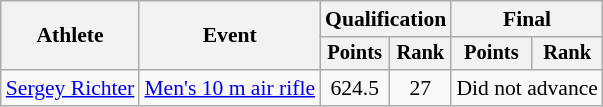<table class="wikitable" style="font-size:90%">
<tr>
<th rowspan="2">Athlete</th>
<th rowspan="2">Event</th>
<th colspan=2>Qualification</th>
<th colspan=2>Final</th>
</tr>
<tr style="font-size:95%">
<th>Points</th>
<th>Rank</th>
<th>Points</th>
<th>Rank</th>
</tr>
<tr align=center>
<td align=left><a href='#'>Sergey Richter</a></td>
<td align=left><a href='#'>Men's 10 m air rifle</a></td>
<td>624.5</td>
<td>27</td>
<td colspan=2>Did not advance</td>
</tr>
</table>
